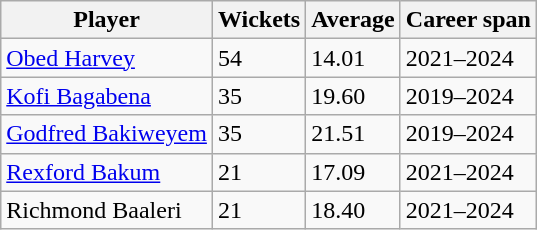<table class="wikitable">
<tr>
<th>Player</th>
<th>Wickets</th>
<th>Average</th>
<th>Career span</th>
</tr>
<tr>
<td><a href='#'>Obed Harvey</a></td>
<td>54</td>
<td>14.01</td>
<td>2021–2024</td>
</tr>
<tr>
<td><a href='#'>Kofi Bagabena</a></td>
<td>35</td>
<td>19.60</td>
<td>2019–2024</td>
</tr>
<tr>
<td><a href='#'>Godfred Bakiweyem</a></td>
<td>35</td>
<td>21.51</td>
<td>2019–2024</td>
</tr>
<tr>
<td><a href='#'>Rexford Bakum</a></td>
<td>21</td>
<td>17.09</td>
<td>2021–2024</td>
</tr>
<tr>
<td>Richmond Baaleri</td>
<td>21</td>
<td>18.40</td>
<td>2021–2024</td>
</tr>
</table>
